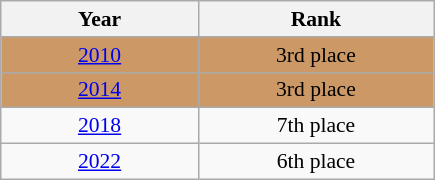<table class="wikitable" style="text-align: center;font-size:90%;">
<tr>
<th width=125>Year</th>
<th width=150>Rank</th>
</tr>
<tr bgcolor="#cc9966">
<td> <a href='#'>2010</a></td>
<td>3rd place</td>
</tr>
<tr bgcolor="#cc9966">
<td> <a href='#'>2014</a></td>
<td>3rd place</td>
</tr>
<tr>
<td> <a href='#'>2018</a></td>
<td>7th place</td>
</tr>
<tr>
<td> <a href='#'>2022</a></td>
<td>6th place</td>
</tr>
</table>
